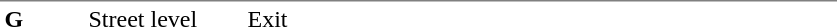<table table border=0 cellspacing=0 cellpadding=3>
<tr>
<td style="border-top:solid 1px gray;" width=50 valign=top><strong>G</strong></td>
<td style="border-top:solid 1px gray;" width=100 valign=top>Street level</td>
<td style="border-top:solid 1px gray;" width=390 valign=top>Exit</td>
</tr>
</table>
